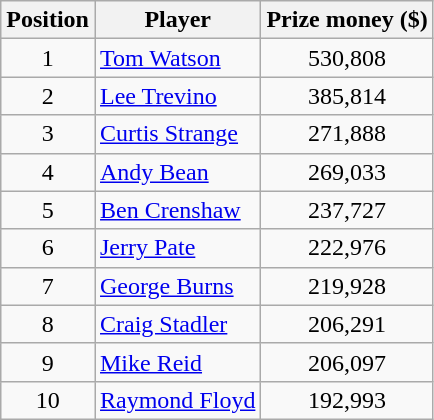<table class="wikitable">
<tr>
<th>Position</th>
<th>Player</th>
<th>Prize money ($)</th>
</tr>
<tr>
<td align=center>1</td>
<td> <a href='#'>Tom Watson</a></td>
<td align=center>530,808</td>
</tr>
<tr>
<td align=center>2</td>
<td> <a href='#'>Lee Trevino</a></td>
<td align=center>385,814</td>
</tr>
<tr>
<td align=center>3</td>
<td> <a href='#'>Curtis Strange</a></td>
<td align=center>271,888</td>
</tr>
<tr>
<td align=center>4</td>
<td> <a href='#'>Andy Bean</a></td>
<td align=center>269,033</td>
</tr>
<tr>
<td align=center>5</td>
<td> <a href='#'>Ben Crenshaw</a></td>
<td align=center>237,727</td>
</tr>
<tr>
<td align=center>6</td>
<td> <a href='#'>Jerry Pate</a></td>
<td align=center>222,976</td>
</tr>
<tr>
<td align=center>7</td>
<td> <a href='#'>George Burns</a></td>
<td align=center>219,928</td>
</tr>
<tr>
<td align=center>8</td>
<td> <a href='#'>Craig Stadler</a></td>
<td align=center>206,291</td>
</tr>
<tr>
<td align=center>9</td>
<td> <a href='#'>Mike Reid</a></td>
<td align=center>206,097</td>
</tr>
<tr>
<td align=center>10</td>
<td> <a href='#'>Raymond Floyd</a></td>
<td align=center>192,993</td>
</tr>
</table>
